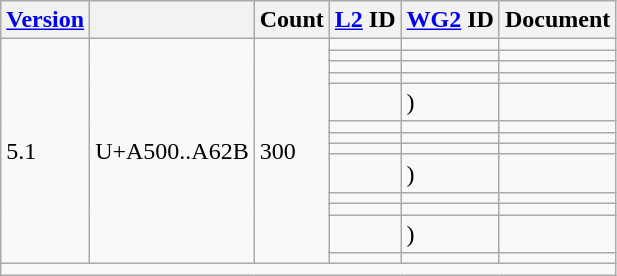<table class="wikitable sticky-header">
<tr>
<th><a href='#'>Version</a></th>
<th></th>
<th>Count</th>
<th><a href='#'>L2</a> ID</th>
<th><a href='#'>WG2</a> ID</th>
<th>Document</th>
</tr>
<tr>
<td rowspan="13">5.1</td>
<td rowspan="13">U+A500..A62B</td>
<td rowspan="13">300</td>
<td></td>
<td></td>
<td></td>
</tr>
<tr>
<td></td>
<td></td>
<td></td>
</tr>
<tr>
<td></td>
<td></td>
<td></td>
</tr>
<tr>
<td></td>
<td></td>
<td></td>
</tr>
<tr>
<td></td>
<td> )</td>
<td></td>
</tr>
<tr>
<td></td>
<td></td>
<td></td>
</tr>
<tr>
<td></td>
<td></td>
<td></td>
</tr>
<tr>
<td></td>
<td></td>
<td></td>
</tr>
<tr>
<td></td>
<td> )</td>
<td></td>
</tr>
<tr>
<td></td>
<td></td>
<td></td>
</tr>
<tr>
<td></td>
<td></td>
<td></td>
</tr>
<tr>
<td></td>
<td> )</td>
<td></td>
</tr>
<tr>
<td></td>
<td></td>
<td></td>
</tr>
<tr class="sortbottom">
<td colspan="6"></td>
</tr>
</table>
